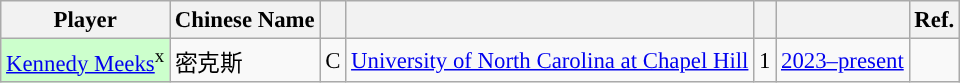<table class="wikitable sortable" style="font-size:95%; text-align:left;">
<tr>
<th>Player</th>
<th>Chinese Name</th>
<th></th>
<th></th>
<th></th>
<th></th>
<th>Ref.</th>
</tr>
<tr>
<td bgcolor="#CCFFCC"><a href='#'>Kennedy Meeks</a><sup>x</sup></td>
<td>密克斯</td>
<td align="center">C</td>
<td><a href='#'>University of North Carolina at Chapel Hill</a></td>
<td align="center">1</td>
<td align="center"><a href='#'>2023–present</a></td>
<td></td>
</tr>
</table>
